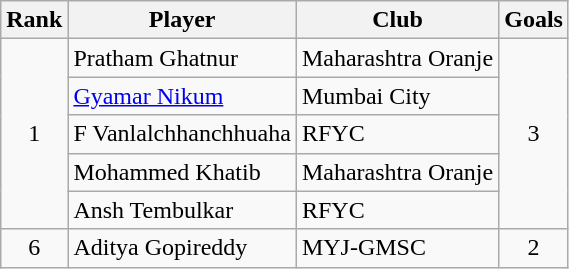<table class="wikitable" style="text-align:center">
<tr>
<th>Rank</th>
<th>Player</th>
<th>Club</th>
<th>Goals</th>
</tr>
<tr>
<td rowspan="5">1</td>
<td align="left">Pratham Ghatnur</td>
<td align="left">Maharashtra Oranje</td>
<td rowspan="5">3</td>
</tr>
<tr>
<td align="left"><a href='#'>Gyamar Nikum</a></td>
<td align="left">Mumbai City</td>
</tr>
<tr>
<td align="left">F Vanlalchhanchhuaha</td>
<td align="left">RFYC</td>
</tr>
<tr>
<td align="left">Mohammed Khatib</td>
<td align="left">Maharashtra Oranje</td>
</tr>
<tr>
<td align="left">Ansh Tembulkar</td>
<td align="left">RFYC</td>
</tr>
<tr>
<td>6</td>
<td align="left">Aditya Gopireddy</td>
<td align="left">MYJ-GMSC</td>
<td>2</td>
</tr>
</table>
